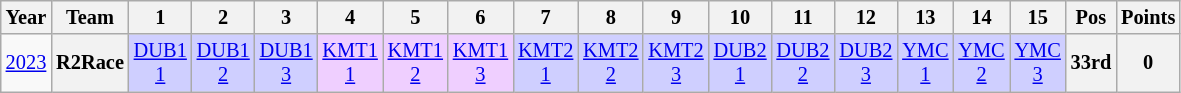<table class="wikitable" style="text-align:center; font-size:85%">
<tr>
<th>Year</th>
<th>Team</th>
<th>1</th>
<th>2</th>
<th>3</th>
<th>4</th>
<th>5</th>
<th>6</th>
<th>7</th>
<th>8</th>
<th>9</th>
<th>10</th>
<th>11</th>
<th>12</th>
<th>13</th>
<th>14</th>
<th>15</th>
<th>Pos</th>
<th>Points</th>
</tr>
<tr>
<td><a href='#'>2023</a></td>
<th nowrap>R2Race</th>
<td style="background:#CFCFFF;"><a href='#'>DUB1<br>1</a><br> </td>
<td style="background:#CFCFFF;"><a href='#'>DUB1<br>2</a> <br> </td>
<td style="background:#CFCFFF;"><a href='#'>DUB1<br>3</a> <br> </td>
<td style="background:#EFCFFF;"><a href='#'>KMT1<br>1</a> <br> </td>
<td style="background:#EFCFFF;"><a href='#'>KMT1<br>2</a> <br> </td>
<td style="background:#EFCFFF;"><a href='#'>KMT1<br>3</a> <br> </td>
<td style="background:#CFCFFF;"><a href='#'>KMT2<br>1</a> <br> </td>
<td style="background:#CFCFFF;"><a href='#'>KMT2<br>2</a><br> </td>
<td style="background:#CFCFFF;"><a href='#'>KMT2<br>3</a> <br> </td>
<td style="background:#CFCFFF;"><a href='#'>DUB2<br>1</a><br> </td>
<td style="background:#CFCFFF;"><a href='#'>DUB2<br>2</a><br> </td>
<td style="background:#CFCFFF;"><a href='#'>DUB2<br>3</a><br> </td>
<td style="background:#CFCFFF;"><a href='#'>YMC<br>1</a><br> </td>
<td style="background:#CFCFFF;"><a href='#'>YMC<br>2</a><br> </td>
<td style="background:#CFCFFF;"><a href='#'>YMC<br>3</a><br> </td>
<th>33rd</th>
<th>0</th>
</tr>
</table>
